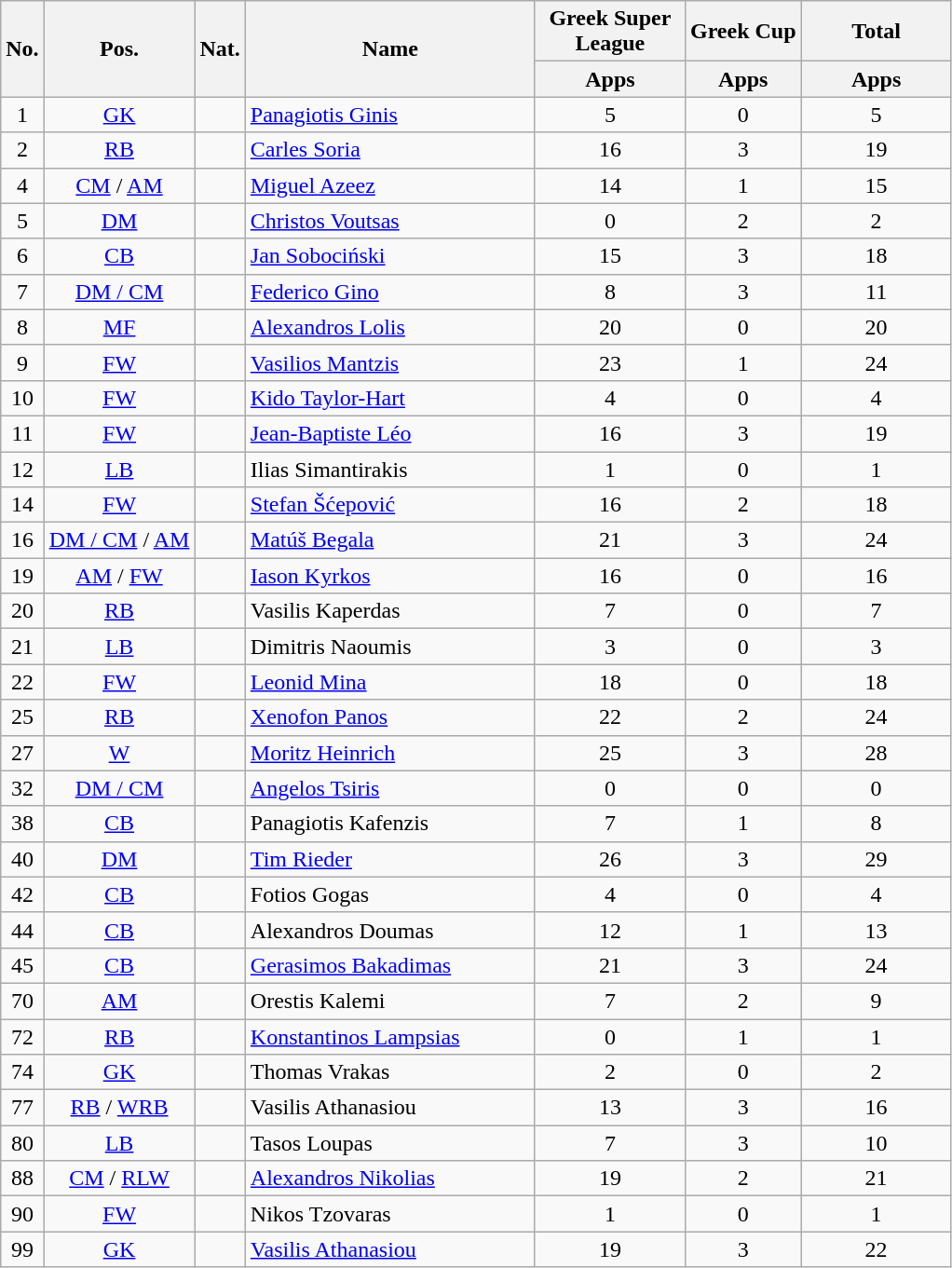<table class="wikitable sortable" style="text-align:center">
<tr>
<th rowspan="2" style="text-align:center;">No.</th>
<th rowspan="2" style="text-align:center;">Pos.</th>
<th rowspan="2" style="text-align:center;">Nat.</th>
<th rowspan="2" style="text-align:center; width:200px;">Name</th>
<th style="text-align:center; width:100px;">Greek Super League</th>
<th>Greek Cup</th>
<th style="text-align:center; width:100px;">Total</th>
</tr>
<tr>
<th style="text-align:center;">Apps</th>
<th>Apps</th>
<th style="text-align:center;">Apps</th>
</tr>
<tr>
<td>1</td>
<td><a href='#'>GK</a></td>
<td></td>
<td align="left"><a href='#'>Panagiotis Ginis</a></td>
<td>5</td>
<td>0</td>
<td>5</td>
</tr>
<tr>
<td>2</td>
<td><a href='#'>RB</a></td>
<td></td>
<td align="left"><a href='#'>Carles Soria</a></td>
<td>16</td>
<td>3</td>
<td>19</td>
</tr>
<tr>
<td>4</td>
<td><a href='#'>CM</a> / <a href='#'>AM</a></td>
<td></td>
<td align="left"><a href='#'>Miguel Azeez</a></td>
<td>14</td>
<td>1</td>
<td>15</td>
</tr>
<tr>
<td>5</td>
<td><a href='#'>DM</a></td>
<td></td>
<td align="left"><a href='#'>Christos Voutsas</a></td>
<td>0</td>
<td>2</td>
<td>2</td>
</tr>
<tr>
<td>6</td>
<td><a href='#'>CB</a></td>
<td></td>
<td align="left"><a href='#'>Jan Sobociński</a></td>
<td>15</td>
<td>3</td>
<td>18</td>
</tr>
<tr>
<td>7</td>
<td><a href='#'>DM / CM</a></td>
<td></td>
<td align="left"><a href='#'>Federico Gino</a></td>
<td>8</td>
<td>3</td>
<td>11</td>
</tr>
<tr>
<td>8</td>
<td><a href='#'>MF</a></td>
<td></td>
<td align="left"><a href='#'>Alexandros Lolis</a></td>
<td>20</td>
<td>0</td>
<td>20</td>
</tr>
<tr>
<td>9</td>
<td><a href='#'>FW</a></td>
<td></td>
<td align="left"><a href='#'>Vasilios Mantzis</a></td>
<td>23</td>
<td>1</td>
<td>24</td>
</tr>
<tr>
<td>10</td>
<td><a href='#'>FW</a></td>
<td> </td>
<td align="left"><a href='#'>Kido Taylor-Hart</a></td>
<td>4</td>
<td>0</td>
<td>4</td>
</tr>
<tr>
<td>11</td>
<td><a href='#'>FW</a></td>
<td> </td>
<td align="left"><a href='#'>Jean-Baptiste Léo</a></td>
<td>16</td>
<td>3</td>
<td>19</td>
</tr>
<tr>
<td>12</td>
<td><a href='#'>LB</a></td>
<td></td>
<td align="left">Ilias Simantirakis</td>
<td>1</td>
<td>0</td>
<td>1</td>
</tr>
<tr>
<td>14</td>
<td><a href='#'>FW</a></td>
<td></td>
<td align="left"><a href='#'>Stefan Šćepović</a></td>
<td>16</td>
<td>2</td>
<td>18</td>
</tr>
<tr>
<td>16</td>
<td><a href='#'>DM / CM</a> / <a href='#'>AM</a></td>
<td></td>
<td align="left"><a href='#'>Matúš Begala</a></td>
<td>21</td>
<td>3</td>
<td>24</td>
</tr>
<tr>
<td>19</td>
<td><a href='#'>AM</a> / <a href='#'>FW</a></td>
<td></td>
<td align="left"><a href='#'>Iason Kyrkos</a></td>
<td>16</td>
<td>0</td>
<td>16</td>
</tr>
<tr>
<td>20</td>
<td><a href='#'>RB</a></td>
<td></td>
<td align="left">Vasilis Kaperdas</td>
<td>7</td>
<td>0</td>
<td>7</td>
</tr>
<tr>
<td>21</td>
<td><a href='#'>LB</a></td>
<td></td>
<td align="left">Dimitris Naoumis</td>
<td>3</td>
<td>0</td>
<td>3</td>
</tr>
<tr>
<td>22</td>
<td><a href='#'>FW</a></td>
<td></td>
<td align="left"><a href='#'>Leonid Mina</a></td>
<td>18</td>
<td>0</td>
<td>18</td>
</tr>
<tr>
<td>25</td>
<td><a href='#'>RB</a></td>
<td></td>
<td align="left"><a href='#'>Xenofon Panos</a></td>
<td>22</td>
<td>2</td>
<td>24</td>
</tr>
<tr>
<td>27</td>
<td><a href='#'>W</a></td>
<td></td>
<td align="left"><a href='#'>Moritz Heinrich</a></td>
<td>25</td>
<td>3</td>
<td>28</td>
</tr>
<tr>
<td>32</td>
<td><a href='#'>DM / CM</a></td>
<td></td>
<td align="left"><a href='#'>Angelos Tsiris</a></td>
<td>0</td>
<td>0</td>
<td>0</td>
</tr>
<tr>
<td>38</td>
<td><a href='#'>CB</a></td>
<td></td>
<td align="left">Panagiotis Kafenzis</td>
<td>7</td>
<td>1</td>
<td>8</td>
</tr>
<tr>
<td>40</td>
<td><a href='#'>DM</a></td>
<td></td>
<td align="left"><a href='#'>Tim Rieder</a></td>
<td>26</td>
<td>3</td>
<td>29</td>
</tr>
<tr>
<td>42</td>
<td><a href='#'>CB</a></td>
<td></td>
<td align="left">Fotios Gogas</td>
<td>4</td>
<td>0</td>
<td>4</td>
</tr>
<tr>
<td>44</td>
<td><a href='#'>CB</a></td>
<td></td>
<td align="left">Alexandros Doumas</td>
<td>12</td>
<td>1</td>
<td>13</td>
</tr>
<tr>
<td>45</td>
<td><a href='#'>CB</a></td>
<td></td>
<td align="left"><a href='#'>Gerasimos Bakadimas</a></td>
<td>21</td>
<td>3</td>
<td>24</td>
</tr>
<tr>
<td>70</td>
<td><a href='#'>AM</a></td>
<td></td>
<td align="left">Orestis Kalemi</td>
<td>7</td>
<td>2</td>
<td>9</td>
</tr>
<tr>
<td>72</td>
<td><a href='#'>RB</a></td>
<td></td>
<td align="left"><a href='#'>Konstantinos Lampsias</a></td>
<td>0</td>
<td>1</td>
<td>1</td>
</tr>
<tr>
<td>74</td>
<td><a href='#'>GK</a></td>
<td></td>
<td align="left">Thomas Vrakas</td>
<td>2</td>
<td>0</td>
<td>2</td>
</tr>
<tr>
<td>77</td>
<td><a href='#'>RB</a> / <a href='#'>WRB</a></td>
<td></td>
<td align="left">Vasilis Athanasiou</td>
<td>13</td>
<td>3</td>
<td>16</td>
</tr>
<tr>
<td>80</td>
<td><a href='#'>LB</a></td>
<td></td>
<td align="left">Tasos Loupas</td>
<td>7</td>
<td>3</td>
<td>10</td>
</tr>
<tr>
<td>88</td>
<td><a href='#'>CM</a> / <a href='#'>RLW</a></td>
<td></td>
<td align="left"><a href='#'>Alexandros Nikolias</a></td>
<td>19</td>
<td>2</td>
<td>21</td>
</tr>
<tr>
<td>90</td>
<td><a href='#'>FW</a></td>
<td></td>
<td align="left">Nikos Tzovaras</td>
<td>1</td>
<td>0</td>
<td>1</td>
</tr>
<tr>
<td>99</td>
<td><a href='#'>GK</a></td>
<td></td>
<td align="left"><a href='#'>Vasilis Athanasiou</a></td>
<td>19</td>
<td>3</td>
<td>22</td>
</tr>
</table>
